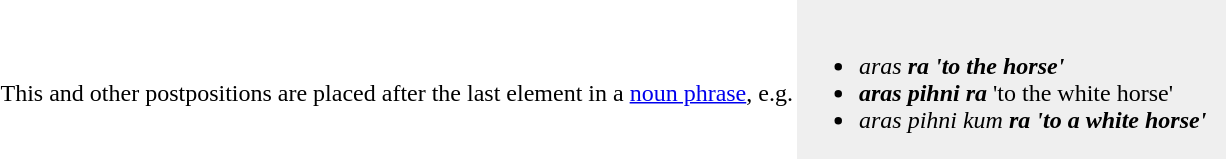<table>
<tr>
<td><br>This and other postpositions are placed after the last element in a <a href='#'>noun phrase</a>, e.g.</td>
<td style="width:35%; background:#efefef;"><br><ul><li><em>aras <strong>ra<strong><em> 'to the horse'</li><li></em>aras pihni </strong>ra</em></strong> 'to the white horse'</li><li><em>aras pihni kum <strong>ra<strong><em> 'to a white horse'</li></ul></td>
</tr>
</table>
